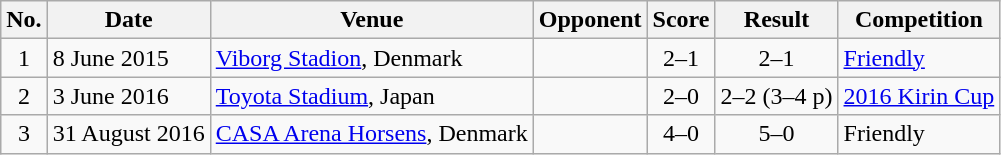<table class="wikitable sortable">
<tr>
<th scope="col">No.</th>
<th scope="col">Date</th>
<th scope="col">Venue</th>
<th scope="col">Opponent</th>
<th scope="col">Score</th>
<th scope="col">Result</th>
<th scope="col">Competition</th>
</tr>
<tr>
<td align="center">1</td>
<td>8 June 2015</td>
<td><a href='#'>Viborg Stadion</a>, Denmark</td>
<td></td>
<td align="center">2–1</td>
<td align="center">2–1</td>
<td><a href='#'>Friendly</a></td>
</tr>
<tr>
<td align="center">2</td>
<td>3 June 2016</td>
<td><a href='#'>Toyota Stadium</a>, Japan</td>
<td></td>
<td align="center">2–0</td>
<td align="center">2–2 (3–4 p)</td>
<td><a href='#'>2016 Kirin Cup</a></td>
</tr>
<tr>
<td align="center">3</td>
<td>31 August 2016</td>
<td><a href='#'>CASA Arena Horsens</a>, Denmark</td>
<td></td>
<td align="center">4–0</td>
<td align="center">5–0</td>
<td>Friendly</td>
</tr>
</table>
